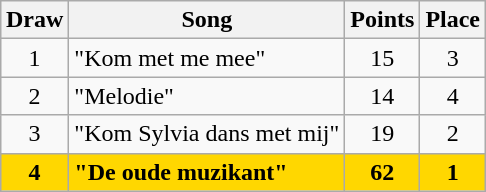<table class="sortable wikitable" style="margin: 1em auto 1em auto; text-align:center">
<tr>
<th>Draw</th>
<th>Song</th>
<th>Points</th>
<th>Place</th>
</tr>
<tr>
<td>1</td>
<td align="left">"Kom met me mee"</td>
<td>15</td>
<td>3</td>
</tr>
<tr>
<td>2</td>
<td align="left">"Melodie"</td>
<td>14</td>
<td>4</td>
</tr>
<tr>
<td>3</td>
<td align="left">"Kom Sylvia dans met mij"</td>
<td>19</td>
<td>2</td>
</tr>
<tr style="font-weight:bold; background:gold;">
<td>4</td>
<td align="left">"De oude muzikant"</td>
<td>62</td>
<td>1</td>
</tr>
</table>
